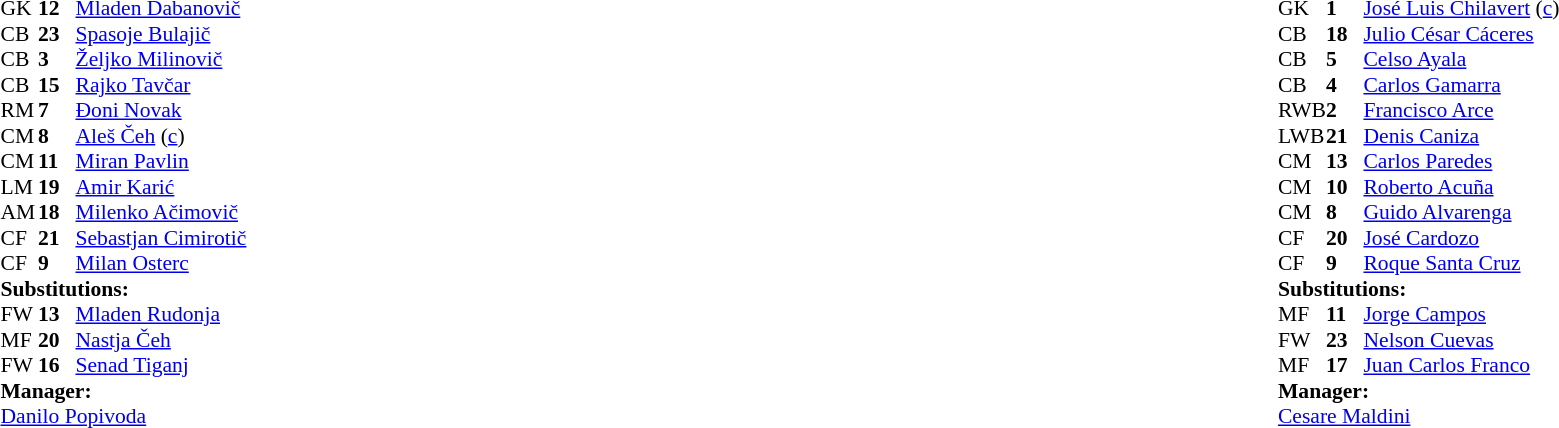<table width="100%">
<tr>
<td valign="top" width="50%"><br><table style="font-size: 90%" cellspacing="0" cellpadding="0">
<tr>
<th width="25"></th>
<th width="25"></th>
</tr>
<tr>
<td>GK</td>
<td><strong>12</strong></td>
<td><a href='#'>Mladen Dabanovič</a></td>
</tr>
<tr>
<td>CB</td>
<td><strong>23</strong></td>
<td><a href='#'>Spasoje Bulajič</a></td>
</tr>
<tr>
<td>CB</td>
<td><strong>3</strong></td>
<td><a href='#'>Željko Milinovič</a></td>
<td></td>
</tr>
<tr>
<td>CB</td>
<td><strong>15</strong></td>
<td><a href='#'>Rajko Tavčar</a></td>
</tr>
<tr>
<td>RM</td>
<td><strong>7</strong></td>
<td><a href='#'>Đoni Novak</a></td>
</tr>
<tr>
<td>CM</td>
<td><strong>8</strong></td>
<td><a href='#'>Aleš Čeh</a> (<a href='#'>c</a>)</td>
</tr>
<tr>
<td>CM</td>
<td><strong>11</strong></td>
<td><a href='#'>Miran Pavlin</a></td>
<td></td>
<td></td>
</tr>
<tr>
<td>LM</td>
<td><strong>19</strong></td>
<td><a href='#'>Amir Karić</a></td>
<td></td>
</tr>
<tr>
<td>AM</td>
<td><strong>18</strong></td>
<td><a href='#'>Milenko Ačimovič</a></td>
<td></td>
<td></td>
</tr>
<tr>
<td>CF</td>
<td><strong>21</strong></td>
<td><a href='#'>Sebastjan Cimirotič</a></td>
</tr>
<tr>
<td>CF</td>
<td><strong>9</strong></td>
<td><a href='#'>Milan Osterc</a></td>
<td></td>
<td></td>
</tr>
<tr>
<td colspan=3><strong>Substitutions:</strong></td>
</tr>
<tr>
<td>FW</td>
<td><strong>13</strong></td>
<td><a href='#'>Mladen Rudonja</a></td>
<td></td>
<td></td>
</tr>
<tr>
<td>MF</td>
<td><strong>20</strong></td>
<td><a href='#'>Nastja Čeh</a></td>
<td></td>
<td></td>
</tr>
<tr>
<td>FW</td>
<td><strong>16</strong></td>
<td><a href='#'>Senad Tiganj</a></td>
<td></td>
<td></td>
</tr>
<tr>
<td colspan=3><strong>Manager:</strong></td>
</tr>
<tr>
<td colspan="4"><a href='#'>Danilo Popivoda</a></td>
</tr>
</table>
</td>
<td></td>
<td valign="top" width="50%"><br><table style="font-size: 90%" cellspacing="0" cellpadding="0" align=center>
<tr>
<th width="25"></th>
<th width="25"></th>
</tr>
<tr>
<td>GK</td>
<td><strong>1</strong></td>
<td><a href='#'>José Luis Chilavert</a> (<a href='#'>c</a>)</td>
</tr>
<tr>
<td>CB</td>
<td><strong>18</strong></td>
<td><a href='#'>Julio César Cáceres</a></td>
</tr>
<tr>
<td>CB</td>
<td><strong>5</strong></td>
<td><a href='#'>Celso Ayala</a></td>
</tr>
<tr>
<td>CB</td>
<td><strong>4</strong></td>
<td><a href='#'>Carlos Gamarra</a></td>
</tr>
<tr>
<td>RWB</td>
<td><strong>2</strong></td>
<td><a href='#'>Francisco Arce</a></td>
</tr>
<tr>
<td>LWB</td>
<td><strong>21</strong></td>
<td><a href='#'>Denis Caniza</a></td>
</tr>
<tr>
<td>CM</td>
<td><strong>13</strong></td>
<td><a href='#'>Carlos Paredes</a></td>
<td></td>
</tr>
<tr>
<td>CM</td>
<td><strong>10</strong></td>
<td><a href='#'>Roberto Acuña</a></td>
</tr>
<tr>
<td>CM</td>
<td><strong>8</strong></td>
<td><a href='#'>Guido Alvarenga</a></td>
<td></td>
<td></td>
</tr>
<tr>
<td>CF</td>
<td><strong>20</strong></td>
<td><a href='#'>José Cardozo</a></td>
<td></td>
<td></td>
</tr>
<tr>
<td>CF</td>
<td><strong>9</strong></td>
<td><a href='#'>Roque Santa Cruz</a></td>
</tr>
<tr>
<td colspan=3><strong>Substitutions:</strong></td>
</tr>
<tr>
<td>MF</td>
<td><strong>11</strong></td>
<td><a href='#'>Jorge Campos</a></td>
<td></td>
<td></td>
</tr>
<tr>
<td>FW</td>
<td><strong>23</strong></td>
<td><a href='#'>Nelson Cuevas</a></td>
<td></td>
<td></td>
<td></td>
</tr>
<tr>
<td>MF</td>
<td><strong>17</strong></td>
<td><a href='#'>Juan Carlos Franco</a></td>
<td></td>
<td></td>
<td></td>
</tr>
<tr>
<td colspan=3><strong>Manager:</strong></td>
</tr>
<tr>
<td colspan="4"> <a href='#'>Cesare Maldini</a></td>
</tr>
</table>
</td>
</tr>
</table>
